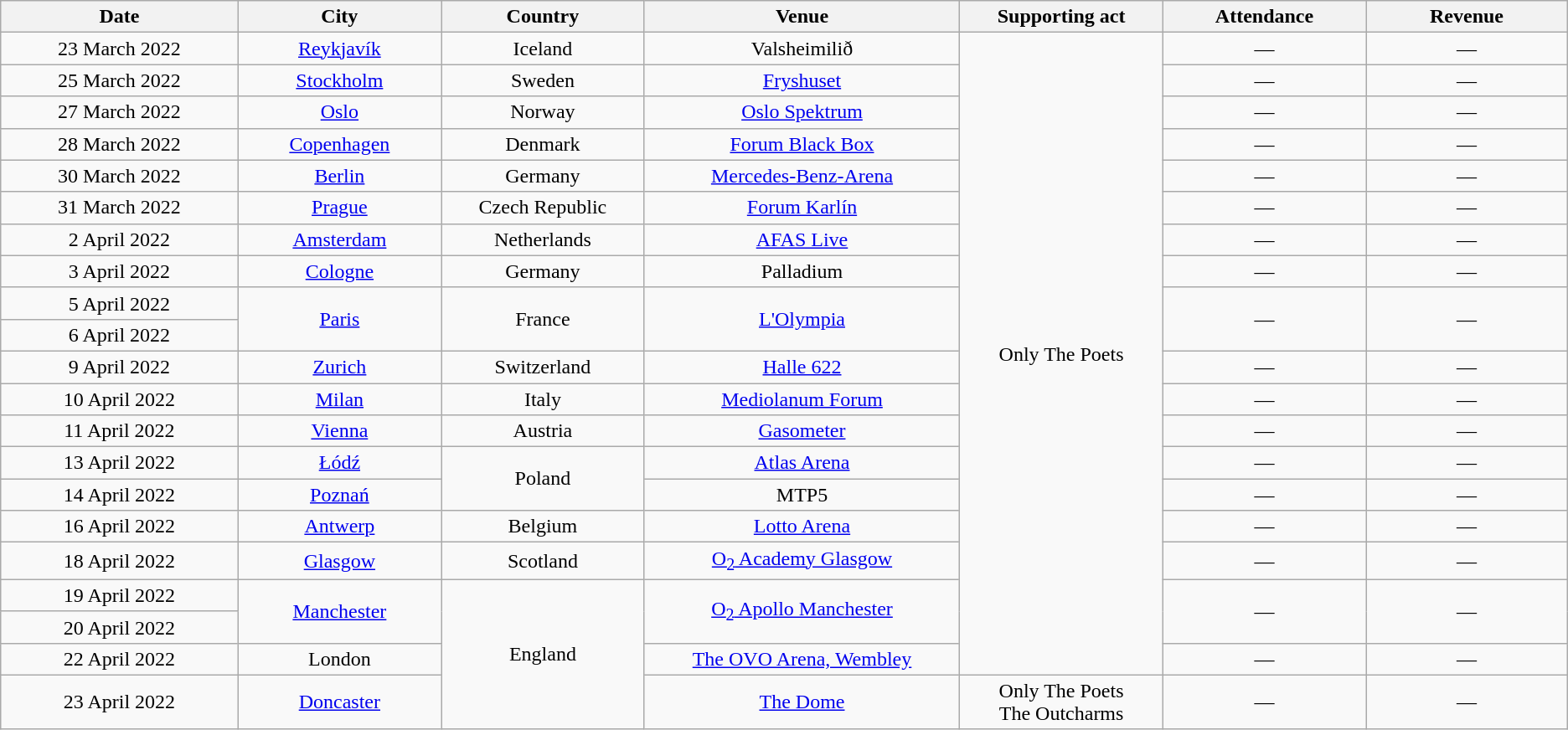<table class="wikitable plainrowheaders" style="text-align:center;">
<tr>
<th scope="col" style="width:12em;">Date</th>
<th scope="col" style="width:10em;">City</th>
<th scope="col" style="width:10em;">Country</th>
<th scope="col" style="width:16em;">Venue</th>
<th scope="col" style="width:10em;">Supporting act</th>
<th scope="col" style="width:10em;">Attendance</th>
<th scope="col" style="width:10em;">Revenue</th>
</tr>
<tr>
<td>23 March 2022</td>
<td><a href='#'>Reykjavík</a></td>
<td>Iceland</td>
<td>Valsheimilið</td>
<td rowspan="20">Only The Poets</td>
<td>—</td>
<td>—</td>
</tr>
<tr>
<td>25 March 2022</td>
<td><a href='#'>Stockholm</a></td>
<td>Sweden</td>
<td><a href='#'>Fryshuset</a></td>
<td>—</td>
<td>—</td>
</tr>
<tr>
<td>27 March 2022</td>
<td><a href='#'>Oslo</a></td>
<td>Norway</td>
<td><a href='#'>Oslo Spektrum</a></td>
<td>—</td>
<td>—</td>
</tr>
<tr>
<td>28 March 2022</td>
<td><a href='#'>Copenhagen</a></td>
<td>Denmark</td>
<td><a href='#'>Forum Black Box</a></td>
<td>—</td>
<td>—</td>
</tr>
<tr>
<td>30 March 2022</td>
<td><a href='#'>Berlin</a></td>
<td>Germany</td>
<td><a href='#'>Mercedes-Benz-Arena</a></td>
<td>—</td>
<td>—</td>
</tr>
<tr>
<td>31 March 2022</td>
<td><a href='#'>Prague</a></td>
<td>Czech Republic</td>
<td><a href='#'>Forum Karlín</a></td>
<td>—</td>
<td>—</td>
</tr>
<tr>
<td>2 April 2022</td>
<td><a href='#'>Amsterdam</a></td>
<td>Netherlands</td>
<td><a href='#'>AFAS Live</a></td>
<td>—</td>
<td>—</td>
</tr>
<tr>
<td>3 April 2022</td>
<td><a href='#'>Cologne</a></td>
<td>Germany</td>
<td>Palladium</td>
<td>—</td>
<td>—</td>
</tr>
<tr>
<td>5 April 2022</td>
<td rowspan="2"><a href='#'>Paris</a></td>
<td rowspan="2">France</td>
<td rowspan="2"><a href='#'>L'Olympia</a></td>
<td rowspan="2">—</td>
<td rowspan="2">—</td>
</tr>
<tr>
<td>6 April 2022</td>
</tr>
<tr>
<td>9 April 2022</td>
<td><a href='#'>Zurich</a></td>
<td>Switzerland</td>
<td><a href='#'>Halle 622</a></td>
<td>—</td>
<td>—</td>
</tr>
<tr>
<td>10 April 2022</td>
<td><a href='#'>Milan</a></td>
<td>Italy</td>
<td><a href='#'>Mediolanum Forum</a></td>
<td>—</td>
<td>—</td>
</tr>
<tr>
<td>11 April 2022</td>
<td><a href='#'>Vienna</a></td>
<td>Austria</td>
<td><a href='#'>Gasometer</a></td>
<td>—</td>
<td>—</td>
</tr>
<tr>
<td>13 April 2022</td>
<td><a href='#'>Łódź</a></td>
<td rowspan="2">Poland</td>
<td><a href='#'>Atlas Arena</a></td>
<td>—</td>
<td>—</td>
</tr>
<tr>
<td>14 April 2022</td>
<td><a href='#'>Poznań</a></td>
<td>MTP5</td>
<td>—</td>
<td>—</td>
</tr>
<tr>
<td>16 April 2022</td>
<td><a href='#'>Antwerp</a></td>
<td>Belgium</td>
<td><a href='#'>Lotto Arena</a></td>
<td>—</td>
<td>—</td>
</tr>
<tr>
<td>18 April 2022</td>
<td><a href='#'>Glasgow</a></td>
<td>Scotland</td>
<td><a href='#'>O<sub>2</sub> Academy Glasgow</a></td>
<td>—</td>
<td>—</td>
</tr>
<tr>
<td>19 April 2022</td>
<td rowspan="2"><a href='#'>Manchester</a></td>
<td rowspan="4">England</td>
<td rowspan="2"><a href='#'>O<sub>2</sub> Apollo Manchester</a></td>
<td rowspan="2">—</td>
<td rowspan="2">—</td>
</tr>
<tr>
<td>20 April 2022</td>
</tr>
<tr>
<td>22 April 2022</td>
<td>London</td>
<td><a href='#'>The OVO Arena, Wembley</a></td>
<td>—</td>
<td>—</td>
</tr>
<tr>
<td>23 April 2022</td>
<td><a href='#'>Doncaster</a></td>
<td><a href='#'>The Dome</a></td>
<td>Only The Poets<br>The Outcharms</td>
<td>—</td>
<td>—</td>
</tr>
</table>
